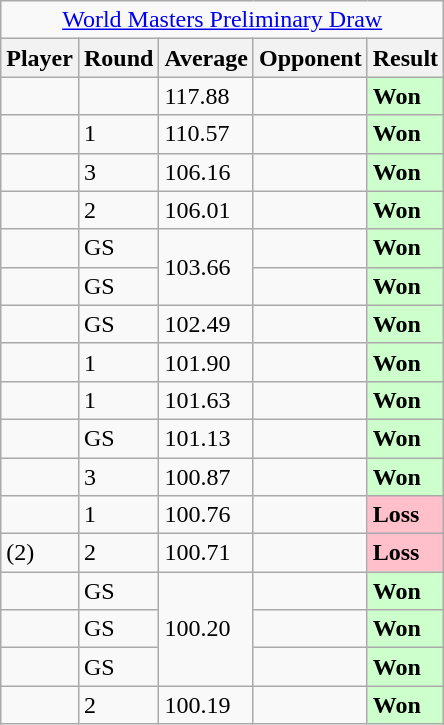<table class="wikitable sortable">
<tr>
<td colspan="5" style="text-align:center;"><a href='#'>World Masters Preliminary Draw</a></td>
</tr>
<tr>
<th>Player</th>
<th>Round</th>
<th>Average</th>
<th>Opponent</th>
<th>Result</th>
</tr>
<tr>
<td></td>
<td></td>
<td>117.88</td>
<td></td>
<td style="background:#CCFFCC;"><strong>Won</strong></td>
</tr>
<tr>
<td></td>
<td>1</td>
<td>110.57</td>
<td></td>
<td style="background:#CCFFCC;"><strong>Won</strong></td>
</tr>
<tr>
<td></td>
<td>3</td>
<td>106.16</td>
<td></td>
<td style="background:#CCFFCC;"><strong>Won</strong></td>
</tr>
<tr>
<td></td>
<td>2</td>
<td>106.01</td>
<td></td>
<td style="background:#CCFFCC;"><strong>Won</strong></td>
</tr>
<tr>
<td></td>
<td>GS</td>
<td rowspan="2">103.66</td>
<td></td>
<td style="background:#CCFFCC;"><strong>Won</strong></td>
</tr>
<tr>
<td></td>
<td>GS</td>
<td></td>
<td style="background:#CCFFCC;"><strong>Won</strong></td>
</tr>
<tr>
<td></td>
<td>GS</td>
<td>102.49</td>
<td></td>
<td style="background:#CCFFCC;"><strong>Won</strong></td>
</tr>
<tr>
<td></td>
<td>1</td>
<td>101.90</td>
<td></td>
<td style="background:#CCFFCC;"><strong>Won</strong></td>
</tr>
<tr>
<td></td>
<td>1</td>
<td>101.63</td>
<td></td>
<td style="background:#CCFFCC;"><strong>Won</strong></td>
</tr>
<tr>
<td></td>
<td>GS</td>
<td>101.13</td>
<td></td>
<td style="background:#CCFFCC;"><strong>Won</strong></td>
</tr>
<tr>
<td></td>
<td>3</td>
<td>100.87</td>
<td></td>
<td style="background:#CCFFCC;"><strong>Won</strong></td>
</tr>
<tr>
<td></td>
<td>1</td>
<td>100.76</td>
<td></td>
<td style="background:pink;"><strong>Loss</strong></td>
</tr>
<tr>
<td> (2)</td>
<td>2</td>
<td>100.71</td>
<td></td>
<td style="background:pink;"><strong>Loss</strong></td>
</tr>
<tr>
<td></td>
<td>GS</td>
<td rowspan="3">100.20</td>
<td></td>
<td style="background:#CCFFCC;"><strong>Won</strong></td>
</tr>
<tr>
<td></td>
<td>GS</td>
<td></td>
<td style="background:#CCFFCC;"><strong>Won</strong></td>
</tr>
<tr>
<td></td>
<td>GS</td>
<td></td>
<td style="background:#CCFFCC;"><strong>Won</strong></td>
</tr>
<tr>
<td></td>
<td>2</td>
<td>100.19</td>
<td></td>
<td style="background:#CCFFCC;"><strong>Won</strong></td>
</tr>
</table>
